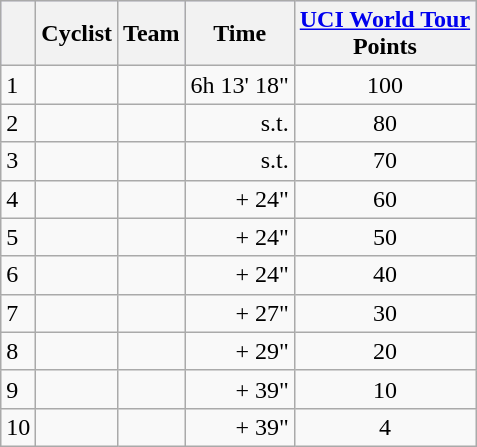<table class="wikitable">
<tr style="background:#ccccff;">
<th></th>
<th>Cyclist</th>
<th>Team</th>
<th>Time</th>
<th><a href='#'>UCI World Tour</a><br>Points</th>
</tr>
<tr>
<td>1</td>
<td></td>
<td></td>
<td align="right">6h 13' 18"</td>
<td align="center">100</td>
</tr>
<tr>
<td>2</td>
<td></td>
<td></td>
<td align="right">s.t.</td>
<td align="center">80</td>
</tr>
<tr>
<td>3</td>
<td></td>
<td></td>
<td align="right">s.t.</td>
<td align="center">70</td>
</tr>
<tr>
<td>4</td>
<td></td>
<td></td>
<td align="right">+ 24"</td>
<td align="center">60</td>
</tr>
<tr>
<td>5</td>
<td></td>
<td></td>
<td align="right">+ 24"</td>
<td align="center">50</td>
</tr>
<tr>
<td>6</td>
<td></td>
<td></td>
<td align="right">+ 24"</td>
<td align="center">40</td>
</tr>
<tr>
<td>7</td>
<td></td>
<td></td>
<td align="right">+ 27"</td>
<td align="center">30</td>
</tr>
<tr>
<td>8</td>
<td></td>
<td></td>
<td align="right">+ 29"</td>
<td align="center">20</td>
</tr>
<tr>
<td>9</td>
<td></td>
<td></td>
<td align="right">+ 39"</td>
<td align="center">10</td>
</tr>
<tr>
<td>10</td>
<td></td>
<td></td>
<td align="right">+ 39"</td>
<td align="center">4</td>
</tr>
</table>
